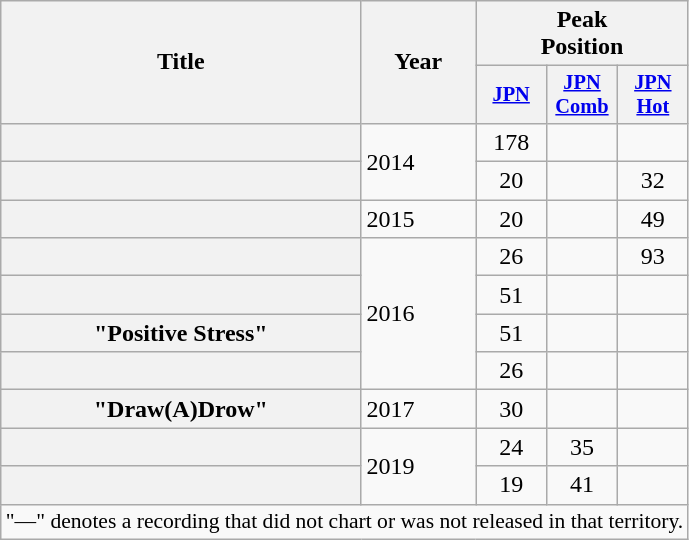<table class="wikitable plainrowheaders">
<tr>
<th rowspan="2">Title</th>
<th rowspan="2">Year</th>
<th colspan="3">Peak<br>Position</th>
</tr>
<tr>
<th scope="col" style="width:3em;font-size:85%;"><a href='#'>JPN</a><br></th>
<th scope="col" style="width:3em;font-size:85%;"><a href='#'>JPN<br>Comb</a><br></th>
<th scope="col" style="width:3em;font-size:85%;"><a href='#'>JPN<br>Hot</a><br></th>
</tr>
<tr>
<th scope="row"></th>
<td rowspan="2">2014</td>
<td style="text-align: center">178</td>
<td></td>
<td></td>
</tr>
<tr>
<th scope="row"></th>
<td style="text-align: center">20</td>
<td></td>
<td style="text-align: center">32</td>
</tr>
<tr>
<th scope="row"></th>
<td>2015</td>
<td style="text-align: center">20</td>
<td></td>
<td style="text-align: center">49</td>
</tr>
<tr>
<th scope="row"></th>
<td rowspan="4">2016</td>
<td style="text-align: center">26</td>
<td></td>
<td style="text-align: center">93</td>
</tr>
<tr>
<th scope="row"></th>
<td style="text-align: center">51</td>
<td></td>
<td></td>
</tr>
<tr>
<th scope="row">"Positive Stress"</th>
<td style="text-align: center">51</td>
<td></td>
<td></td>
</tr>
<tr>
<th scope="row"></th>
<td style="text-align: center">26</td>
<td></td>
<td></td>
</tr>
<tr>
<th scope="row">"Draw(A)Drow"</th>
<td>2017</td>
<td style="text-align: center">30</td>
<td></td>
<td></td>
</tr>
<tr>
<th scope="row"></th>
<td rowspan="2">2019</td>
<td style="text-align: center">24</td>
<td style="text-align: center">35</td>
<td></td>
</tr>
<tr>
<th scope="row"></th>
<td style="text-align: center">19</td>
<td style="text-align: center">41</td>
<td></td>
</tr>
<tr>
<td align="center" colspan="5" style="font-size:90%">"—" denotes a recording that did not chart or was not released in that territory.</td>
</tr>
</table>
